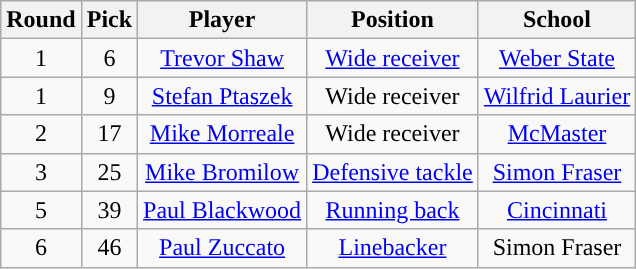<table class="wikitable" style="text-align:center">
<tr>
<th scope="col">Round</th>
<th scope="col">Pick</th>
<th scope="col">Player</th>
<th scope="col">Position</th>
<th scope="col">School</th>
</tr>
<tr align="center">
<td align=center>1</td>
<td>6</td>
<td><a href='#'>Trevor Shaw</a></td>
<td><a href='#'>Wide receiver</a></td>
<td><a href='#'>Weber State</a></td>
</tr>
<tr align="center">
<td align=center>1</td>
<td>9</td>
<td><a href='#'>Stefan Ptaszek</a></td>
<td>Wide receiver</td>
<td><a href='#'>Wilfrid Laurier</a></td>
</tr>
<tr align="center">
<td align=center>2</td>
<td>17</td>
<td><a href='#'>Mike Morreale</a></td>
<td>Wide receiver</td>
<td><a href='#'>McMaster</a></td>
</tr>
<tr align="center">
<td align=center>3</td>
<td>25</td>
<td><a href='#'>Mike Bromilow</a></td>
<td><a href='#'>Defensive tackle</a></td>
<td><a href='#'>Simon Fraser</a></td>
</tr>
<tr align="center">
<td align=center>5</td>
<td>39</td>
<td><a href='#'>Paul Blackwood</a></td>
<td><a href='#'>Running back</a></td>
<td><a href='#'>Cincinnati</a></td>
</tr>
<tr align="center">
<td align=center>6</td>
<td>46</td>
<td><a href='#'>Paul Zuccato</a></td>
<td><a href='#'>Linebacker</a></td>
<td>Simon Fraser</td>
</tr>
</table>
